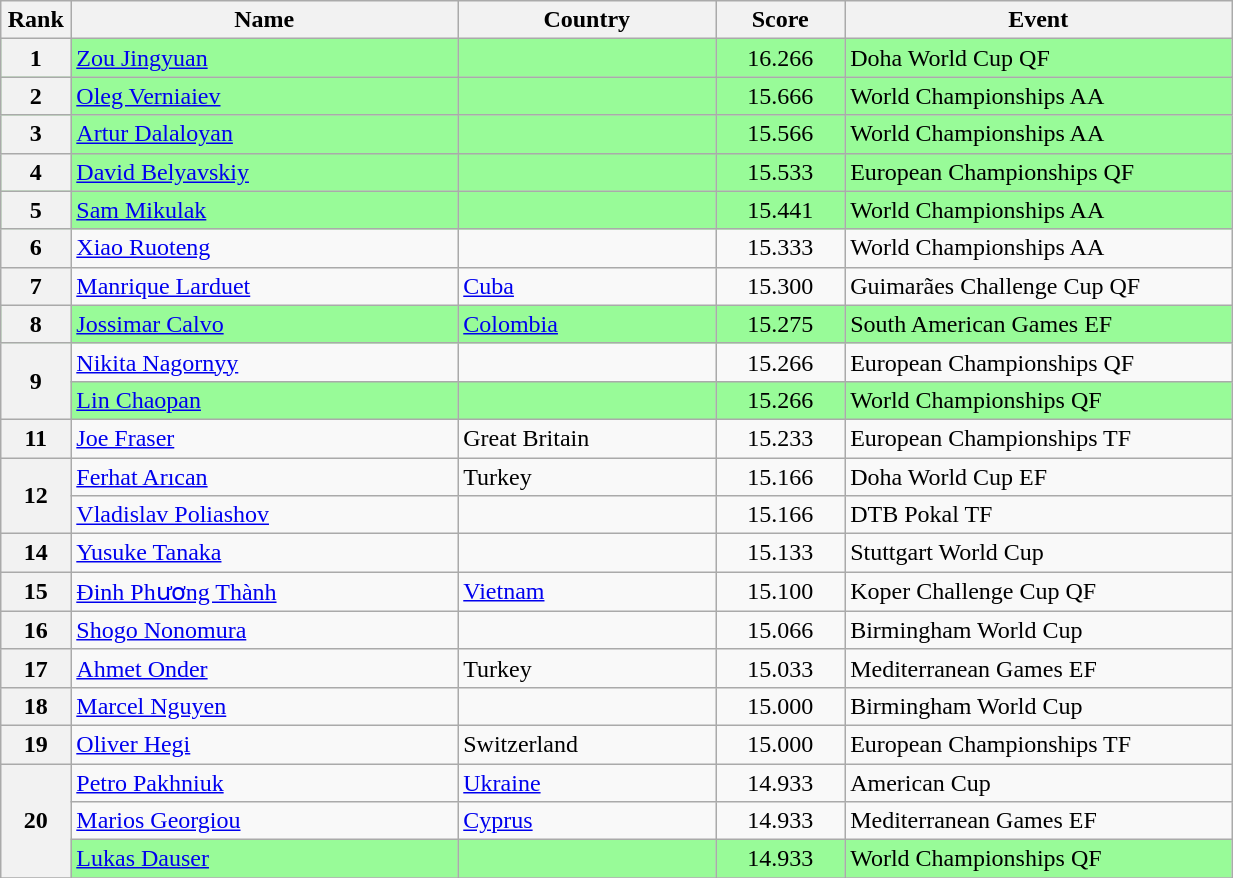<table style="width:65%;" class="wikitable sortable">
<tr>
<th style="text-align:center; width:5%;">Rank</th>
<th style="text-align:center; width:30%;">Name</th>
<th style="text-align:center; width:20%;">Country</th>
<th style="text-align:center; width:10%;">Score</th>
<th style="text-align:center; width:30%;">Event</th>
</tr>
<tr style="background:#98fb98;">
<th>1</th>
<td><a href='#'>Zou Jingyuan</a></td>
<td></td>
<td align="center">16.266</td>
<td>Doha World Cup QF</td>
</tr>
<tr style="background:#98fb98;">
<th>2</th>
<td><a href='#'>Oleg Verniaiev</a></td>
<td></td>
<td align="center">15.666</td>
<td>World Championships AA</td>
</tr>
<tr style="background:#98fb98;">
<th>3</th>
<td><a href='#'>Artur Dalaloyan</a></td>
<td></td>
<td align="center">15.566</td>
<td>World Championships AA</td>
</tr>
<tr style="background:#98fb98;">
<th>4</th>
<td><a href='#'>David Belyavskiy</a></td>
<td></td>
<td align="center">15.533</td>
<td>European Championships QF</td>
</tr>
<tr style="background:#98fb98;">
<th>5</th>
<td><a href='#'>Sam Mikulak</a></td>
<td></td>
<td align="center">15.441</td>
<td>World Championships AA</td>
</tr>
<tr>
<th>6</th>
<td><a href='#'>Xiao Ruoteng</a></td>
<td></td>
<td align="center">15.333</td>
<td>World Championships AA</td>
</tr>
<tr>
<th>7</th>
<td><a href='#'>Manrique Larduet</a></td>
<td> <a href='#'>Cuba</a></td>
<td align="center">15.300</td>
<td>Guimarães Challenge Cup QF</td>
</tr>
<tr style="background:#98fb98;">
<th>8</th>
<td><a href='#'>Jossimar Calvo</a></td>
<td><a href='#'>Colombia</a></td>
<td align="center">15.275</td>
<td>South American Games EF</td>
</tr>
<tr>
<th rowspan="2">9</th>
<td><a href='#'>Nikita Nagornyy</a></td>
<td></td>
<td align="center">15.266</td>
<td>European Championships QF</td>
</tr>
<tr style="background:#98fb98;">
<td><a href='#'>Lin Chaopan</a></td>
<td></td>
<td align="center">15.266</td>
<td>World Championships QF</td>
</tr>
<tr>
<th>11</th>
<td><a href='#'>Joe Fraser</a></td>
<td> Great Britain</td>
<td align="center">15.233</td>
<td>European Championships TF</td>
</tr>
<tr>
<th rowspan="2">12</th>
<td><a href='#'>Ferhat Arıcan</a></td>
<td> Turkey</td>
<td align="center">15.166</td>
<td>Doha World Cup EF</td>
</tr>
<tr>
<td><a href='#'>Vladislav Poliashov</a></td>
<td></td>
<td align="center">15.166</td>
<td>DTB Pokal TF</td>
</tr>
<tr>
<th>14</th>
<td><a href='#'>Yusuke Tanaka</a></td>
<td></td>
<td align="center">15.133</td>
<td>Stuttgart World Cup</td>
</tr>
<tr>
<th>15</th>
<td><a href='#'>Đinh Phương Thành</a></td>
<td> <a href='#'>Vietnam</a></td>
<td align="center">15.100</td>
<td>Koper Challenge Cup QF</td>
</tr>
<tr>
<th>16</th>
<td><a href='#'>Shogo Nonomura</a></td>
<td></td>
<td align="center">15.066</td>
<td>Birmingham World Cup</td>
</tr>
<tr>
<th>17</th>
<td><a href='#'>Ahmet Onder</a></td>
<td> Turkey</td>
<td align="center">15.033</td>
<td>Mediterranean Games EF</td>
</tr>
<tr>
<th>18</th>
<td><a href='#'>Marcel Nguyen</a></td>
<td></td>
<td align="center">15.000</td>
<td>Birmingham World Cup</td>
</tr>
<tr>
<th>19</th>
<td><a href='#'>Oliver Hegi</a></td>
<td> Switzerland</td>
<td align="center">15.000</td>
<td>European Championships TF</td>
</tr>
<tr>
<th rowspan="3">20</th>
<td><a href='#'>Petro Pakhniuk</a></td>
<td> <a href='#'>Ukraine</a></td>
<td align="center">14.933</td>
<td>American Cup</td>
</tr>
<tr>
<td><a href='#'>Marios Georgiou</a></td>
<td> <a href='#'>Cyprus</a></td>
<td align="center">14.933</td>
<td>Mediterranean Games EF</td>
</tr>
<tr style="background:#98fb98;">
<td><a href='#'>Lukas Dauser</a></td>
<td></td>
<td align="center">14.933</td>
<td>World Championships QF</td>
</tr>
<tr>
</tr>
</table>
